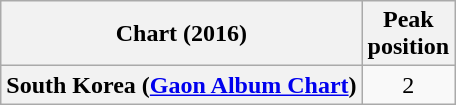<table class="wikitable sortable plainrowheaders">
<tr>
<th>Chart (2016)</th>
<th>Peak<br>position</th>
</tr>
<tr>
<th scope="row">South Korea (<a href='#'>Gaon Album Chart</a>)</th>
<td align="center">2</td>
</tr>
</table>
